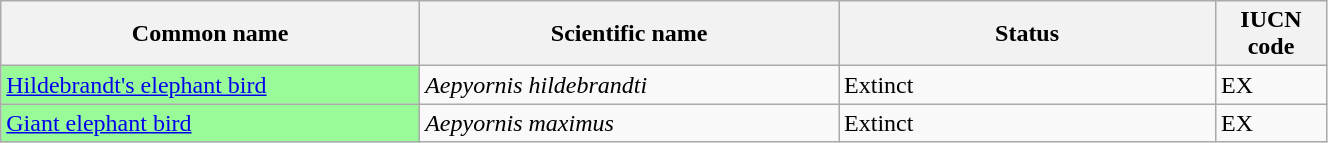<table width=70% class="wikitable sortable">
<tr>
<th width=20%>Common name</th>
<th width=20%>Scientific name</th>
<th width=18%>Status</th>
<th width=5%>IUCN code</th>
</tr>
<tr>
<td style="background:palegreen; color:black"><a href='#'>Hildebrandt's elephant bird</a></td>
<td><em>Aepyornis hildebrandti</em></td>
<td>Extinct</td>
<td>EX</td>
</tr>
<tr>
<td style="background:palegreen; color:black"><a href='#'>Giant elephant bird</a></td>
<td><em>Aepyornis maximus</em></td>
<td>Extinct</td>
<td>EX</td>
</tr>
</table>
